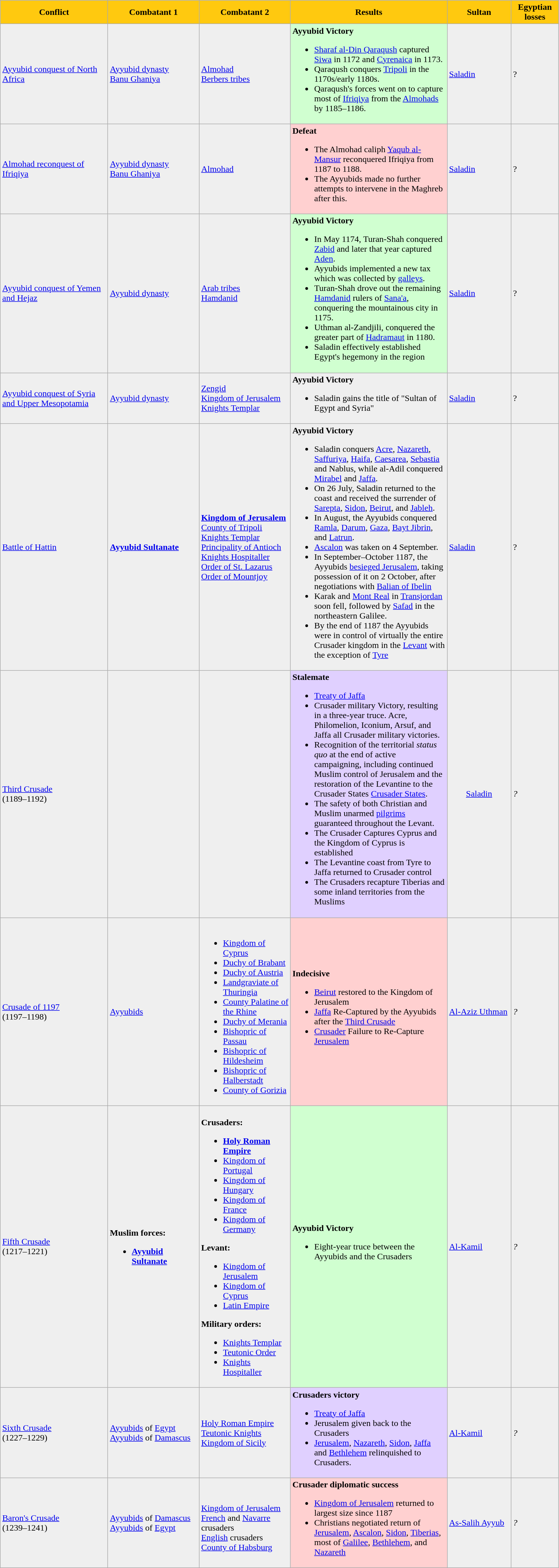<table class="wikitable">
<tr>
<th rowspan="1" style="background:#FFC90F" width="190px"><span>Conflict</span></th>
<th rowspan="1" style="background:#FFC90F" width="160px"><span>Combatant 1</span></th>
<th rowspan="1" style="background:#FFC90F" width="160px"><span>Combatant 2</span></th>
<th rowspan="1" style="background:#FFC90F" width="280px"><span>Results</span></th>
<th rowspan="1" style="background:#FFC90F" width="110px"><span>Sultan</span></th>
<th rowspan="1" style="background:#FFC90F" width="80px"><span>Egyptian<br>losses</span></th>
</tr>
<tr>
<td style="background:#efefef"><a href='#'>Ayyubid conquest of North Africa</a></td>
<td style="background:#efefef"><a href='#'>Ayyubid dynasty</a><br><a href='#'>Banu Ghaniya</a></td>
<td style="background:#efefef"><a href='#'>Almohad</a><br><a href='#'>Berbers tribes</a></td>
<td style="background:#D0FFD0"><strong>Ayyubid Victory</strong><br><ul><li><a href='#'>Sharaf al-Din Qaraqush</a> captured <a href='#'>Siwa</a> in 1172 and <a href='#'>Cyrenaica</a> in 1173.</li><li>Qaraqush conquers <a href='#'>Tripoli</a> in the 1170s/early 1180s.</li><li>Qaraqush's forces went on to capture most of <a href='#'>Ifriqiya</a> from the <a href='#'>Almohads</a> by 1185–1186.</li></ul></td>
<td style="background:#efefef"><a href='#'>Saladin</a></td>
<td style="background:#efefef">?</td>
</tr>
<tr>
<td style="background:#efefef"><a href='#'>Almohad reconquest of Ifriqiya</a></td>
<td style="background:#efefef"><a href='#'>Ayyubid dynasty</a><br><a href='#'>Banu Ghaniya</a></td>
<td style="background:#efefef"><a href='#'>Almohad</a></td>
<td style="background:#FFD0D0"><strong>Defeat</strong><br><ul><li>The Almohad caliph <a href='#'>Yaqub al-Mansur</a> reconquered Ifriqiya from 1187 to 1188.</li><li>The Ayyubids made no further attempts to intervene in the Maghreb after this.</li></ul></td>
<td style="background:#efefef"><a href='#'>Saladin</a></td>
<td style="background:#efefef">?</td>
</tr>
<tr>
<td style="background:#efefef"><a href='#'>Ayyubid conquest of Yemen and Hejaz</a></td>
<td style="background:#efefef"><a href='#'>Ayyubid dynasty</a></td>
<td style="background:#efefef"><a href='#'>Arab tribes</a><br><a href='#'>Hamdanid</a></td>
<td style="background:#D0FFD0"><strong>Ayyubid Victory</strong><br><ul><li>In May 1174, Turan-Shah conquered <a href='#'>Zabid</a> and later that year captured <a href='#'>Aden</a>.</li><li>Ayyubids implemented a new tax which was collected by <a href='#'>galleys</a>.</li><li>Turan-Shah drove out the remaining <a href='#'>Hamdanid</a> rulers of <a href='#'>Sana'a</a>, conquering the mountainous city in 1175.</li><li>Uthman al-Zandjili, conquered the greater part of <a href='#'>Hadramaut</a> in 1180.</li><li>Saladin effectively established Egypt's hegemony in the region</li></ul></td>
<td style="background:#efefef"><a href='#'>Saladin</a></td>
<td style="background:#efefef">?</td>
</tr>
<tr>
<td style="background:#efefef"><a href='#'>Ayyubid conquest of Syria and Upper Mesopotamia</a></td>
<td style="background:#efefef"><a href='#'>Ayyubid dynasty</a></td>
<td style="background:#efefef"><a href='#'>Zengid</a><br><a href='#'>Kingdom of Jerusalem</a><br><a href='#'>Knights Templar</a></td>
<td style="background:#efefef"><strong>Ayyubid Victory</strong><br><ul><li>Saladin gains the title of "Sultan of Egypt and Syria"</li></ul></td>
<td style="background:#efefef"><a href='#'>Saladin</a></td>
<td style="background:#efefef">?</td>
</tr>
<tr>
<td style="background:#efefef"><a href='#'>Battle of Hattin</a></td>
<td style="background:#efefef"> <strong><a href='#'>Ayyubid Sultanate</a></strong></td>
<td style="background:#efefef"> <strong><a href='#'>Kingdom of Jerusalem</a></strong><br> <a href='#'>County of Tripoli</a><br> <a href='#'>Knights Templar</a><br> <a href='#'>Principality of Antioch</a><br> <a href='#'>Knights Hospitaller</a><br> <a href='#'>Order of St. Lazarus</a><br> <a href='#'>Order of Mountjoy</a></td>
<td style="background:#efefef"><strong>Ayyubid Victory</strong><br><ul><li>Saladin conquers <a href='#'>Acre</a>, <a href='#'>Nazareth</a>, <a href='#'>Saffuriya</a>, <a href='#'>Haifa</a>, <a href='#'>Caesarea</a>, <a href='#'>Sebastia</a> and Nablus, while al-Adil conquered <a href='#'>Mirabel</a> and <a href='#'>Jaffa</a>.</li><li>On 26 July, Saladin returned to the coast and received the surrender of <a href='#'>Sarepta</a>, <a href='#'>Sidon</a>, <a href='#'>Beirut</a>, and <a href='#'>Jableh</a>.</li><li>In August, the Ayyubids conquered <a href='#'>Ramla</a>, <a href='#'>Darum</a>, <a href='#'>Gaza</a>, <a href='#'>Bayt Jibrin</a>, and <a href='#'>Latrun</a>.</li><li><a href='#'>Ascalon</a> was taken on 4 September.</li><li>In September–October 1187, the Ayyubids <a href='#'>besieged Jerusalem</a>, taking possession of it on 2 October, after negotiations with <a href='#'>Balian of Ibelin</a></li><li>Karak and <a href='#'>Mont Real</a> in <a href='#'>Transjordan</a> soon fell, followed by <a href='#'>Safad</a> in the northeastern Galilee.</li><li>By the end of 1187 the Ayyubids were in control of virtually the entire Crusader kingdom in the <a href='#'>Levant</a> with the exception of <a href='#'>Tyre</a></li></ul></td>
<td style="background:#efefef"><a href='#'>Saladin</a></td>
<td style="background:#efefef">?</td>
</tr>
<tr>
<td style="background:#efefef"><a href='#'>Third Crusade</a><br>(1189–1192)</td>
<td style="background:#efefef"></td>
<td style="background:#efefef"></td>
<td style="background:#E0D0FF"><strong>Stalemate</strong><br><ul><li><a href='#'>Treaty of Jaffa</a></li><li>Crusader military Victory, resulting in a three-year truce. Acre, Philomelion, Iconium, Arsuf, and Jaffa all Crusader military victories.</li><li>Recognition of the territorial <em>status quo</em> at the end of active campaigning, including continued Muslim control of Jerusalem and the restoration of the Levantine to the Crusader States <a href='#'>Crusader States</a>.</li><li>The safety of both Christian and Muslim unarmed <a href='#'>pilgrims</a> guaranteed throughout the Levant.</li><li>The Crusader Captures Cyprus and the Kingdom of Cyprus is established</li><li>The Levantine coast from Tyre to Jaffa returned to Crusader control</li><li>The Crusaders recapture Tiberias and some inland territories from the Muslims</li></ul></td>
<td rowspan="1" style="background:#efefef;text-align:center;"><a href='#'>Saladin</a></td>
<td style="background:#efefef"><em>?</em></td>
</tr>
<tr>
<td style="background:#efefef"><a href='#'>Crusade of 1197</a><br>(1197–1198)</td>
<td style="background:#efefef"><a href='#'>Ayyubids</a></td>
<td style="background:#efefef"><br><ul><li><a href='#'>Kingdom of Cyprus</a></li><li><a href='#'>Duchy of Brabant</a></li><li><a href='#'>Duchy of Austria</a></li><li><a href='#'>Landgraviate of Thuringia</a></li><li><a href='#'>County Palatine of the Rhine</a></li><li><a href='#'>Duchy of Merania</a></li><li><a href='#'>Bishopric of Passau</a></li><li><a href='#'>Bishopric of Hildesheim</a></li><li><a href='#'>Bishopric of Halberstadt</a></li><li><a href='#'>County of Gorizia</a></li></ul></td>
<td style="background:#FFD0D0"><strong>Indecisive</strong><br><ul><li><a href='#'>Beirut</a> restored to the Kingdom of Jerusalem</li><li><a href='#'>Jaffa</a> Re-Captured by the Ayyubids after the <a href='#'>Third Crusade</a></li><li><a href='#'>Crusader</a> Failure to Re-Capture <a href='#'>Jerusalem</a></li></ul></td>
<td style="background:#efefef"><a href='#'>Al-Aziz Uthman</a></td>
<td style="background:#efefef"><em>?</em></td>
</tr>
<tr>
<td style="background:#efefef"><a href='#'>Fifth Crusade</a><br>(1217–1221)</td>
<td style="background:#efefef"><br><strong>Muslim forces:</strong><ul><li><strong><a href='#'>Ayyubid Sultanate</a></strong></li></ul></td>
<td style="background:#efefef"><br><strong>Crusaders:</strong><ul><li><strong><a href='#'>Holy Roman Empire</a></strong></li><li><a href='#'>Kingdom of Portugal</a></li><li><a href='#'>Kingdom of Hungary</a></li><li><a href='#'>Kingdom of France</a></li><li><a href='#'>Kingdom of Germany</a></li></ul><strong>Levant:</strong><ul><li><a href='#'>Kingdom of Jerusalem</a></li><li><a href='#'>Kingdom of Cyprus</a></li><li><a href='#'>Latin Empire</a></li></ul><strong>Military orders:</strong><ul><li><a href='#'>Knights Templar</a></li><li><a href='#'>Teutonic Order</a></li><li><a href='#'>Knights Hospitaller</a></li></ul></td>
<td style="background:#D0FFD0"><strong>Ayyubid Victory</strong><br><ul><li>Eight-year truce between the Ayyubids and the Crusaders</li></ul></td>
<td style="background:#efefef"><a href='#'>Al-Kamil</a></td>
<td style="background:#efefef"><em>?</em></td>
</tr>
<tr>
<td style="background:#efefef"><a href='#'>Sixth Crusade</a><br>(1227–1229)</td>
<td style="background:#efefef"><a href='#'>Ayyubids</a> of <a href='#'>Egypt</a><br><a href='#'>Ayyubids</a> of <a href='#'>Damascus</a></td>
<td style="background:#efefef"><a href='#'>Holy Roman Empire</a><br><a href='#'>Teutonic Knights</a><br><a href='#'>Kingdom of Sicily</a></td>
<td style="background:#E0D0FF"><strong>Crusaders victory</strong><br><ul><li><a href='#'>Treaty of Jaffa</a></li><li>Jerusalem given back to the Crusaders</li><li><a href='#'>Jerusalem</a>, <a href='#'>Nazareth</a>, <a href='#'>Sidon</a>, <a href='#'>Jaffa</a> and <a href='#'>Bethlehem</a> relinquished to Crusaders.</li></ul></td>
<td style="background:#efefef"><a href='#'>Al-Kamil</a></td>
<td style="background:#efefef"><em>?</em></td>
</tr>
<tr>
<td style="background:#efefef"><a href='#'>Baron's Crusade</a><br>(1239–1241)</td>
<td style="background:#efefef"><a href='#'>Ayyubids</a> of <a href='#'>Damascus</a><br><a href='#'>Ayyubids</a> of <a href='#'>Egypt</a></td>
<td style="background:#efefef"><br><a href='#'>Kingdom of Jerusalem</a><br><a href='#'>French</a> and <a href='#'>Navarre</a> crusaders<br><a href='#'>English</a> crusaders<br><a href='#'>County of Habsburg</a><br></td>
<td style="background:#FFD0D0"><strong>Crusader diplomatic success</strong><br><ul><li><a href='#'>Kingdom of Jerusalem</a> returned to largest size since 1187</li><li>Christians negotiated return of <a href='#'>Jerusalem</a>, <a href='#'>Ascalon</a>, <a href='#'>Sidon</a>, <a href='#'>Tiberias</a>, most of <a href='#'>Galilee</a>, <a href='#'>Bethlehem</a>, and <a href='#'>Nazareth</a></li></ul></td>
<td style="background:#efefef"><a href='#'>As-Salih Ayyub</a></td>
<td style="background:#efefef"><em>?</em></td>
</tr>
</table>
